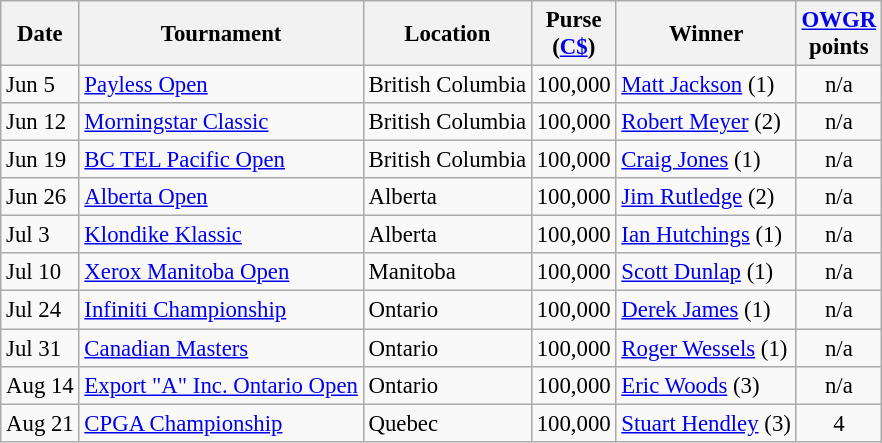<table class="wikitable" style="font-size:95%">
<tr>
<th>Date</th>
<th>Tournament</th>
<th>Location</th>
<th>Purse<br>(<a href='#'>C$</a>)</th>
<th>Winner</th>
<th><a href='#'>OWGR</a><br>points</th>
</tr>
<tr>
<td>Jun 5</td>
<td><a href='#'>Payless Open</a></td>
<td>British Columbia</td>
<td align=right>100,000</td>
<td> <a href='#'>Matt Jackson</a> (1)</td>
<td align=center>n/a</td>
</tr>
<tr>
<td>Jun 12</td>
<td><a href='#'>Morningstar Classic</a></td>
<td>British Columbia</td>
<td align=right>100,000</td>
<td> <a href='#'>Robert Meyer</a> (2)</td>
<td align=center>n/a</td>
</tr>
<tr>
<td>Jun 19</td>
<td><a href='#'>BC TEL Pacific Open</a></td>
<td>British Columbia</td>
<td align=right>100,000</td>
<td> <a href='#'>Craig Jones</a> (1)</td>
<td align=center>n/a</td>
</tr>
<tr>
<td>Jun 26</td>
<td><a href='#'>Alberta Open</a></td>
<td>Alberta</td>
<td align=right>100,000</td>
<td> <a href='#'>Jim Rutledge</a> (2)</td>
<td align=center>n/a</td>
</tr>
<tr>
<td>Jul 3</td>
<td><a href='#'>Klondike Klassic</a></td>
<td>Alberta</td>
<td align=right>100,000</td>
<td> <a href='#'>Ian Hutchings</a> (1)</td>
<td align=center>n/a</td>
</tr>
<tr>
<td>Jul 10</td>
<td><a href='#'>Xerox Manitoba Open</a></td>
<td>Manitoba</td>
<td align=right>100,000</td>
<td> <a href='#'>Scott Dunlap</a> (1)</td>
<td align=center>n/a</td>
</tr>
<tr>
<td>Jul 24</td>
<td><a href='#'>Infiniti Championship</a></td>
<td>Ontario</td>
<td align=right>100,000</td>
<td> <a href='#'>Derek James</a> (1)</td>
<td align=center>n/a</td>
</tr>
<tr>
<td>Jul 31</td>
<td><a href='#'>Canadian Masters</a></td>
<td>Ontario</td>
<td align=right>100,000</td>
<td> <a href='#'>Roger Wessels</a> (1)</td>
<td align=center>n/a</td>
</tr>
<tr>
<td>Aug 14</td>
<td><a href='#'>Export "A" Inc. Ontario Open</a></td>
<td>Ontario</td>
<td align=right>100,000</td>
<td> <a href='#'>Eric Woods</a> (3)</td>
<td align=center>n/a</td>
</tr>
<tr>
<td>Aug 21</td>
<td><a href='#'>CPGA Championship</a></td>
<td>Quebec</td>
<td align=right>100,000</td>
<td> <a href='#'>Stuart Hendley</a> (3)</td>
<td align=center>4</td>
</tr>
</table>
